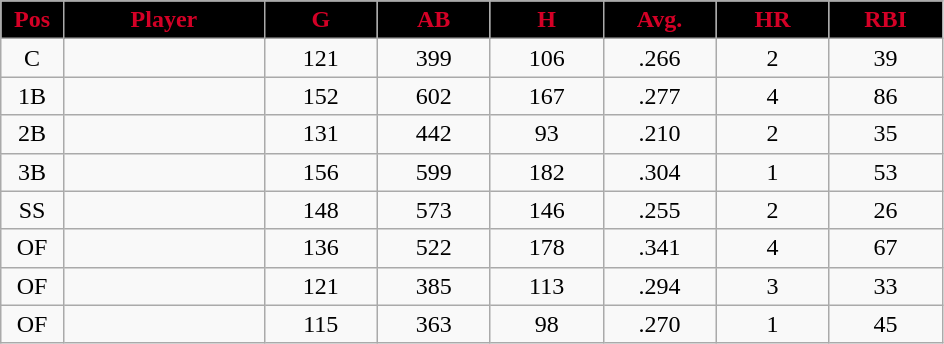<table class="wikitable sortable">
<tr>
<th style="background:black;color:#d40026;" width="5%">Pos</th>
<th style="background:black;color:#d40026;" width="16%">Player</th>
<th style="background:black;color:#d40026;" width="9%">G</th>
<th style="background:black;color:#d40026;" width="9%">AB</th>
<th style="background:black;color:#d40026;" width="9%">H</th>
<th style="background:black;color:#d40026;" width="9%">Avg.</th>
<th style="background:black;color:#d40026;" width="9%">HR</th>
<th style="background:black;color:#d40026;" width="9%">RBI</th>
</tr>
<tr align="center">
<td>C</td>
<td></td>
<td>121</td>
<td>399</td>
<td>106</td>
<td>.266</td>
<td>2</td>
<td>39</td>
</tr>
<tr align="center">
<td>1B</td>
<td></td>
<td>152</td>
<td>602</td>
<td>167</td>
<td>.277</td>
<td>4</td>
<td>86</td>
</tr>
<tr align="center">
<td>2B</td>
<td></td>
<td>131</td>
<td>442</td>
<td>93</td>
<td>.210</td>
<td>2</td>
<td>35</td>
</tr>
<tr align="center">
<td>3B</td>
<td></td>
<td>156</td>
<td>599</td>
<td>182</td>
<td>.304</td>
<td>1</td>
<td>53</td>
</tr>
<tr align="center">
<td>SS</td>
<td></td>
<td>148</td>
<td>573</td>
<td>146</td>
<td>.255</td>
<td>2</td>
<td>26</td>
</tr>
<tr align="center">
<td>OF</td>
<td></td>
<td>136</td>
<td>522</td>
<td>178</td>
<td>.341</td>
<td>4</td>
<td>67</td>
</tr>
<tr align="center">
<td>OF</td>
<td></td>
<td>121</td>
<td>385</td>
<td>113</td>
<td>.294</td>
<td>3</td>
<td>33</td>
</tr>
<tr align="center">
<td>OF</td>
<td></td>
<td>115</td>
<td>363</td>
<td>98</td>
<td>.270</td>
<td>1</td>
<td>45</td>
</tr>
</table>
